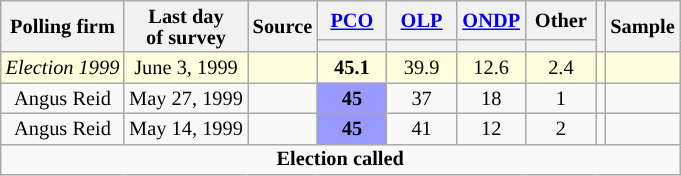<table class="wikitable sortable" style="text-align:center;font-size:85%;line-height:14px;" align="center">
<tr>
<th rowspan="2">Polling firm</th>
<th rowspan="2">Last day <br>of survey</th>
<th rowspan="2">Source</th>
<th class="unsortable" style="width:40px;"><a href='#'>PCO</a></th>
<th class="unsortable" style="width:40px;"><a href='#'>OLP</a></th>
<th class="unsortable" style="width:40px;"><a href='#'>ONDP</a></th>
<th class="unsortable" style="width:40px;">Other</th>
<th rowspan="2"></th>
<th rowspan="2">Sample</th>
</tr>
<tr style="line-height:5px;">
<th style="background:"></th>
<th style="background:"></th>
<th style="background:"></th>
<th style="background:"></th>
</tr>
<tr>
<td style="background:#ffd;"><em>Election 1999</em></td>
<td style="background:#ffd;">June 3, 1999</td>
<td style="background:#ffd;"></td>
<td style="background:#ffd;"><strong>45.1</strong></td>
<td style="background:#ffd;">39.9</td>
<td style="background:#ffd;">12.6</td>
<td style="background:#ffd;">2.4</td>
<td style="background:#ffd;"></td>
<td style="background:#ffd;"></td>
</tr>
<tr>
<td>Angus Reid</td>
<td>May 27, 1999</td>
<td></td>
<td style="background:#9999FF"><strong>45</strong></td>
<td>37</td>
<td>18</td>
<td>1</td>
<td></td>
<td></td>
</tr>
<tr>
<td>Angus Reid</td>
<td>May 14, 1999</td>
<td></td>
<td style="background:#9999FF"><strong>45</strong></td>
<td>41</td>
<td>12</td>
<td>2</td>
<td></td>
<td></td>
</tr>
<tr>
<td colspan="10"><strong>Election called</strong></td>
</tr>
</table>
